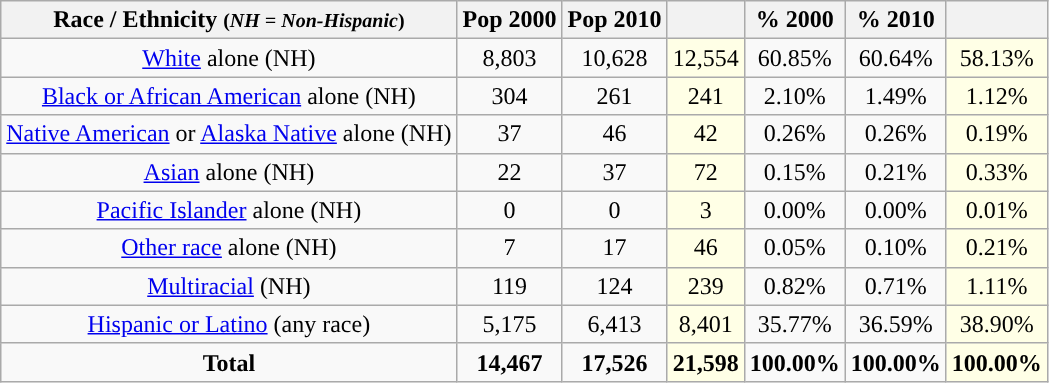<table class="wikitable" style="text-align:center;">
<tr>
<th>Race / Ethnicity <small>(<em>NH = Non-Hispanic</em>)</small></th>
<th>Pop 2000</th>
<th>Pop 2010</th>
<th></th>
<th>% 2000</th>
<th>% 2010</th>
<th></th>
</tr>
<tr>
<td><a href='#'>White</a> alone (NH)</td>
<td>8,803</td>
<td>10,628</td>
<td style='background: #ffffe6;'>12,554</td>
<td>60.85%</td>
<td>60.64%</td>
<td style='background: #ffffe6;'>58.13%</td>
</tr>
<tr>
<td><a href='#'>Black or African American</a> alone (NH)</td>
<td>304</td>
<td>261</td>
<td style='background: #ffffe6;'>241</td>
<td>2.10%</td>
<td>1.49%</td>
<td style='background: #ffffe6;'>1.12%</td>
</tr>
<tr>
<td><a href='#'>Native American</a> or <a href='#'>Alaska Native</a> alone (NH)</td>
<td>37</td>
<td>46</td>
<td style='background: #ffffe6;'>42</td>
<td>0.26%</td>
<td>0.26%</td>
<td style='background: #ffffe6;'>0.19%</td>
</tr>
<tr>
<td><a href='#'>Asian</a> alone (NH)</td>
<td>22</td>
<td>37</td>
<td style='background: #ffffe6;'>72</td>
<td>0.15%</td>
<td>0.21%</td>
<td style='background: #ffffe6;'>0.33%</td>
</tr>
<tr>
<td><a href='#'>Pacific Islander</a> alone (NH)</td>
<td>0</td>
<td>0</td>
<td style='background: #ffffe6;'>3</td>
<td>0.00%</td>
<td>0.00%</td>
<td style='background: #ffffe6;'>0.01%</td>
</tr>
<tr>
<td><a href='#'>Other race</a> alone (NH)</td>
<td>7</td>
<td>17</td>
<td style='background: #ffffe6;'>46</td>
<td>0.05%</td>
<td>0.10%</td>
<td style='background: #ffffe6;'>0.21%</td>
</tr>
<tr>
<td><a href='#'>Multiracial</a> (NH)</td>
<td>119</td>
<td>124</td>
<td style='background: #ffffe6;'>239</td>
<td>0.82%</td>
<td>0.71%</td>
<td style='background: #ffffe6;'>1.11%</td>
</tr>
<tr>
<td><a href='#'>Hispanic or Latino</a> (any race)</td>
<td>5,175</td>
<td>6,413</td>
<td style='background: #ffffe6;'>8,401</td>
<td>35.77%</td>
<td>36.59%</td>
<td style='background: #ffffe6;'>38.90%</td>
</tr>
<tr>
<td><strong>Total</strong></td>
<td><strong>14,467</strong></td>
<td><strong>17,526</strong></td>
<td style='background: #ffffe6;'><strong>21,598</strong></td>
<td><strong>100.00%</strong></td>
<td><strong>100.00%</strong></td>
<td style='background: #ffffe6;'><strong>100.00%</strong></td>
</tr>
</table>
